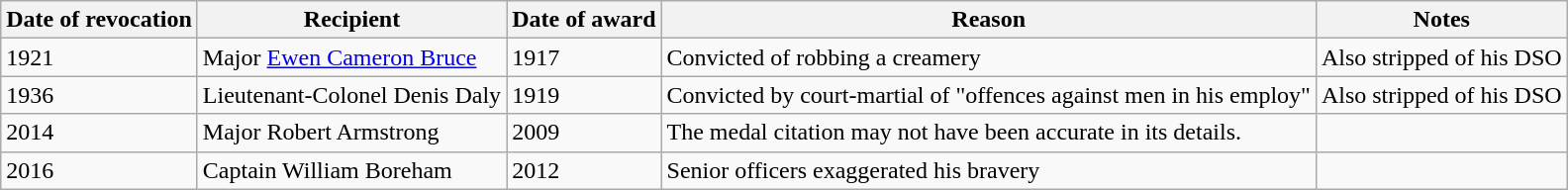<table class="wikitable">
<tr>
<th>Date of revocation</th>
<th>Recipient</th>
<th>Date of award</th>
<th>Reason</th>
<th>Notes</th>
</tr>
<tr>
<td>1921</td>
<td>Major <a href='#'>Ewen Cameron Bruce</a></td>
<td>1917</td>
<td>Convicted of robbing a creamery</td>
<td>Also stripped of his DSO</td>
</tr>
<tr>
<td>1936</td>
<td>Lieutenant-Colonel Denis Daly</td>
<td>1919</td>
<td>Convicted by court-martial of "offences against men in his employ"</td>
<td>Also stripped of his DSO</td>
</tr>
<tr>
<td>2014</td>
<td>Major Robert Armstrong</td>
<td>2009</td>
<td>The medal citation may not have been accurate in its details.</td>
<td></td>
</tr>
<tr>
<td>2016</td>
<td>Captain William Boreham</td>
<td>2012</td>
<td>Senior officers exaggerated his bravery</td>
<td></td>
</tr>
</table>
